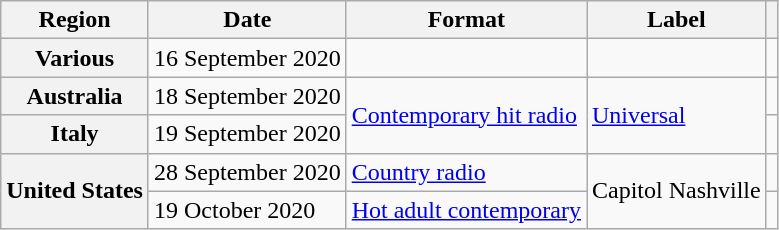<table class="wikitable plainrowheaders">
<tr>
<th>Region</th>
<th>Date</th>
<th>Format</th>
<th>Label</th>
<th></th>
</tr>
<tr>
<th scope="row">Various</th>
<td>16 September 2020</td>
<td></td>
<td></td>
<td></td>
</tr>
<tr>
<th scope="row">Australia</th>
<td>18 September 2020</td>
<td rowspan="2"><a href='#'>Contemporary hit radio</a></td>
<td rowspan="2"><a href='#'>Universal</a></td>
<td></td>
</tr>
<tr>
<th scope="row">Italy</th>
<td>19 September 2020</td>
<td></td>
</tr>
<tr>
<th scope="row" rowspan="2">United States</th>
<td>28 September 2020</td>
<td><a href='#'>Country radio</a></td>
<td rowspan="2">Capitol Nashville</td>
<td></td>
</tr>
<tr>
<td>19 October 2020</td>
<td><a href='#'>Hot adult contemporary</a></td>
<td></td>
</tr>
</table>
